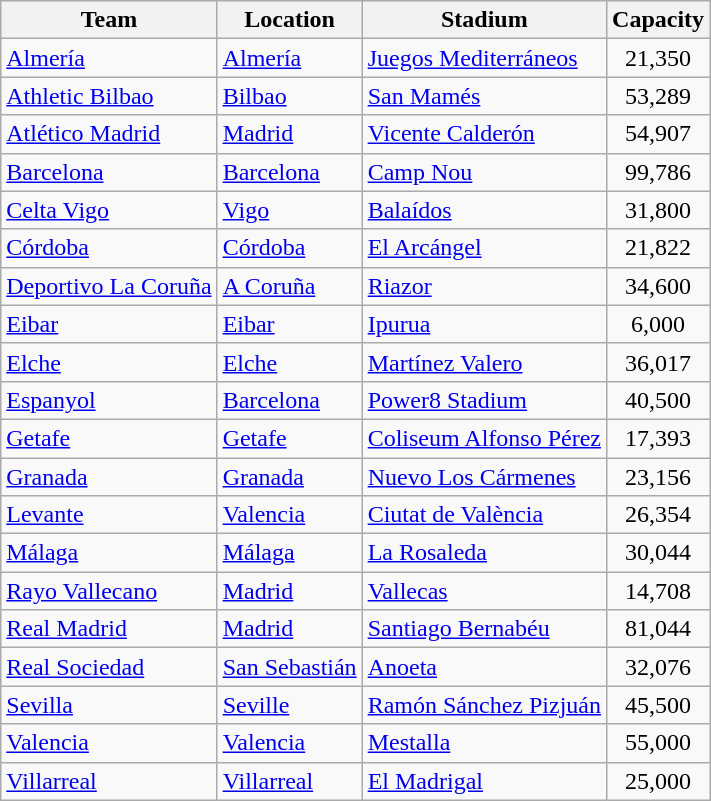<table class="wikitable sortable" style="text-align: left;">
<tr>
<th>Team</th>
<th>Location</th>
<th>Stadium</th>
<th>Capacity</th>
</tr>
<tr>
<td><a href='#'>Almería</a></td>
<td><a href='#'>Almería</a></td>
<td><a href='#'>Juegos Mediterráneos</a></td>
<td align="center">21,350</td>
</tr>
<tr>
<td><a href='#'>Athletic Bilbao</a></td>
<td><a href='#'>Bilbao</a></td>
<td><a href='#'>San Mamés</a></td>
<td align="center">53,289</td>
</tr>
<tr>
<td><a href='#'>Atlético Madrid</a></td>
<td><a href='#'>Madrid</a></td>
<td><a href='#'>Vicente Calderón</a></td>
<td align="center">54,907</td>
</tr>
<tr>
<td><a href='#'>Barcelona</a></td>
<td><a href='#'>Barcelona</a></td>
<td><a href='#'>Camp Nou</a></td>
<td align="center">99,786</td>
</tr>
<tr>
<td><a href='#'>Celta Vigo</a></td>
<td><a href='#'>Vigo</a></td>
<td><a href='#'>Balaídos</a></td>
<td align="center">31,800</td>
</tr>
<tr>
<td><a href='#'>Córdoba</a></td>
<td><a href='#'>Córdoba</a></td>
<td><a href='#'>El Arcángel</a></td>
<td align="center">21,822</td>
</tr>
<tr>
<td><a href='#'>Deportivo La Coruña</a></td>
<td><a href='#'>A Coruña</a></td>
<td><a href='#'>Riazor</a></td>
<td align="center">34,600</td>
</tr>
<tr>
<td><a href='#'>Eibar</a></td>
<td><a href='#'>Eibar</a></td>
<td><a href='#'>Ipurua</a></td>
<td align="center">6,000</td>
</tr>
<tr>
<td><a href='#'>Elche</a></td>
<td><a href='#'>Elche</a></td>
<td><a href='#'>Martínez Valero</a></td>
<td align="center">36,017</td>
</tr>
<tr>
<td><a href='#'>Espanyol</a></td>
<td><a href='#'>Barcelona</a></td>
<td><a href='#'>Power8 Stadium</a></td>
<td align="center">40,500</td>
</tr>
<tr>
<td><a href='#'>Getafe</a></td>
<td><a href='#'>Getafe</a></td>
<td><a href='#'>Coliseum Alfonso Pérez</a></td>
<td align="center">17,393</td>
</tr>
<tr>
<td><a href='#'>Granada</a></td>
<td><a href='#'>Granada</a></td>
<td><a href='#'>Nuevo Los Cármenes</a></td>
<td align="center">23,156</td>
</tr>
<tr>
<td><a href='#'>Levante</a></td>
<td><a href='#'>Valencia</a></td>
<td><a href='#'>Ciutat de València</a></td>
<td align="center">26,354</td>
</tr>
<tr>
<td><a href='#'>Málaga</a></td>
<td><a href='#'>Málaga</a></td>
<td><a href='#'>La Rosaleda</a></td>
<td align="center">30,044</td>
</tr>
<tr>
<td><a href='#'>Rayo Vallecano</a></td>
<td><a href='#'>Madrid</a></td>
<td><a href='#'>Vallecas</a></td>
<td align="center">14,708</td>
</tr>
<tr>
<td><a href='#'>Real Madrid</a></td>
<td><a href='#'>Madrid</a></td>
<td><a href='#'>Santiago Bernabéu</a></td>
<td align="center">81,044</td>
</tr>
<tr>
<td><a href='#'>Real Sociedad</a></td>
<td><a href='#'>San Sebastián</a></td>
<td><a href='#'>Anoeta</a></td>
<td align="center">32,076</td>
</tr>
<tr>
<td><a href='#'>Sevilla</a></td>
<td><a href='#'>Seville</a></td>
<td><a href='#'>Ramón Sánchez Pizjuán</a></td>
<td align="center">45,500</td>
</tr>
<tr>
<td><a href='#'>Valencia</a></td>
<td><a href='#'>Valencia</a></td>
<td><a href='#'>Mestalla</a></td>
<td align="center">55,000</td>
</tr>
<tr>
<td><a href='#'>Villarreal</a></td>
<td><a href='#'>Villarreal</a></td>
<td><a href='#'>El Madrigal</a></td>
<td align="center">25,000</td>
</tr>
</table>
